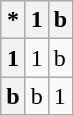<table class="wikitable">
<tr>
<th>*</th>
<th>1</th>
<th>b</th>
</tr>
<tr>
<th>1</th>
<td>1</td>
<td>b</td>
</tr>
<tr>
<th>b</th>
<td>b</td>
<td>1</td>
</tr>
</table>
